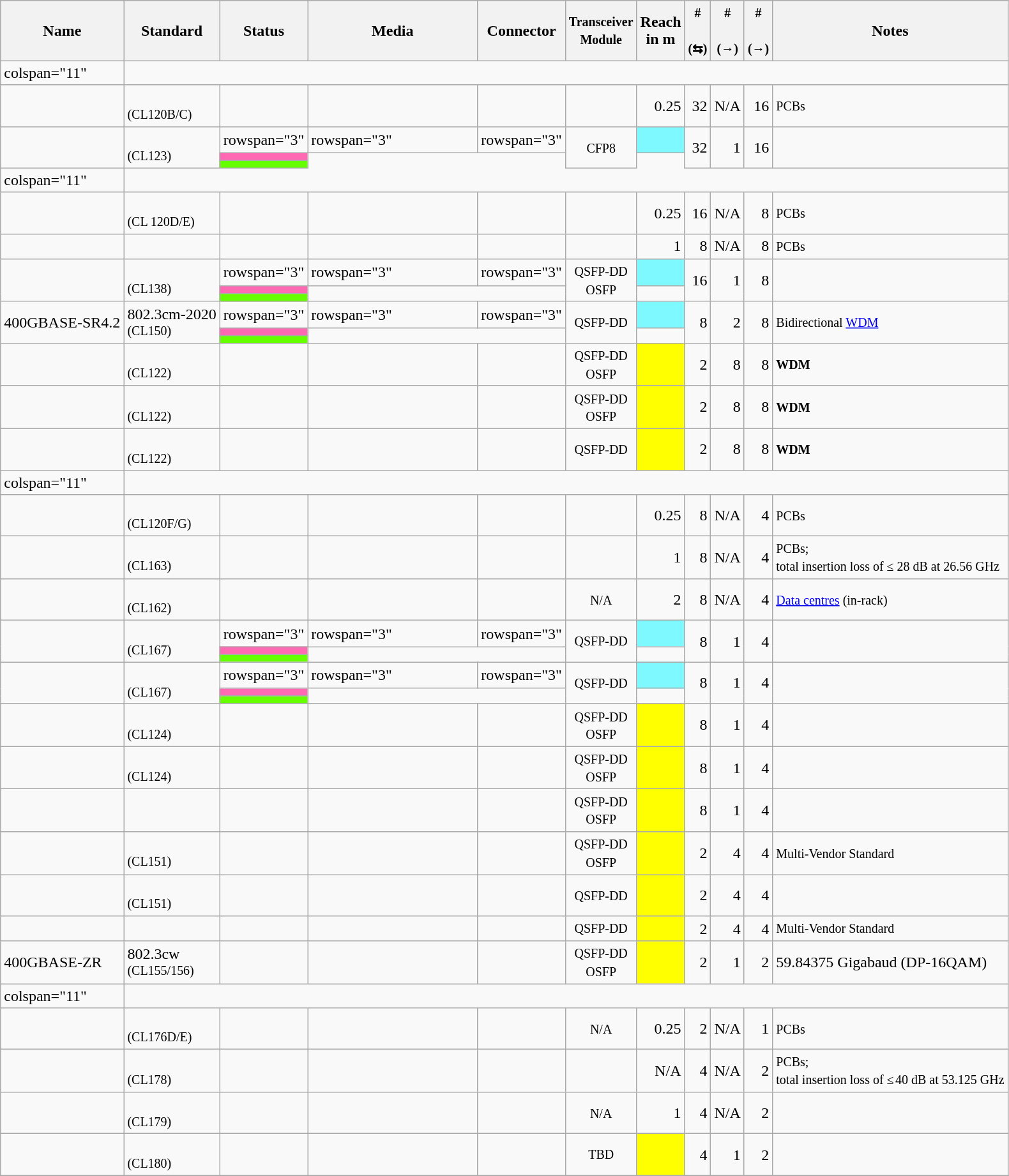<table class="wikitable" style="line-height:110%;">
<tr>
<th>Name</th>
<th>Standard</th>
<th>Status</th>
<th style="width: 170px;">Media</th>
<th>Connector</th>
<th><small>Transceiver<br>Module</small></th>
<th>Reach<br>in m</th>
<th><small>#<br><br>(⇆)</small></th>
<th><small>#<br><br>(→)</small></th>
<th><small>#<br><br>(→)</small></th>
<th>Notes</th>
</tr>
<tr>
<td>colspan="11"  </td>
</tr>
<tr>
<td></td>
<td><br><small>(CL120B/C)</small></td>
<td></td>
<td></td>
<td></td>
<td></td>
<td style="text-align:right;">0.25</td>
<td style="text-align:right;">32</td>
<td style="text-align:right;">N/A</td>
<td style="text-align:right;">16</td>
<td><small>PCBs</small></td>
</tr>
<tr>
<td rowspan="3"></td>
<td rowspan="3"><br><small>(CL123)</small></td>
<td>rowspan="3" </td>
<td>rowspan="3" </td>
<td>rowspan="3" </td>
<td rowspan="3" align="center"><small>CFP8</small></td>
<td style="background-color:#7DF9FF"></td>
<td rowspan="3" align="right">32</td>
<td rowspan="3" align="right">1</td>
<td rowspan="3" align="right">16</td>
<td rowspan="3"></td>
</tr>
<tr>
<td style="background-color:#FF69B4"></td>
</tr>
<tr>
<td style="background-color:#66FF00"></td>
</tr>
<tr>
<td>colspan="11"  </td>
</tr>
<tr>
<td></td>
<td><br><small>(CL 120D/E)</small></td>
<td></td>
<td></td>
<td></td>
<td></td>
<td style="text-align:right;">0.25</td>
<td style="text-align:right;">16</td>
<td style="text-align:right;">N/A</td>
<td style="text-align:right;">8</td>
<td><small>PCBs</small></td>
</tr>
<tr>
<td></td>
<td></td>
<td></td>
<td></td>
<td></td>
<td></td>
<td style="text-align:right;">1</td>
<td style="text-align:right;">8</td>
<td style="text-align:right;">N/A</td>
<td style="text-align:right;">8</td>
<td><small>PCBs</small></td>
</tr>
<tr>
<td rowspan="3"></td>
<td rowspan="3"><br><small>(CL138)</small></td>
<td>rowspan="3" </td>
<td>rowspan="3" </td>
<td>rowspan="3" </td>
<td rowspan="3" align="center"><small>QSFP-DD<br>OSFP</small></td>
<td style="background-color:#7DF9FF"></td>
<td rowspan="3" align="right">16</td>
<td rowspan="3" align="right">1</td>
<td rowspan="3" align="right">8</td>
<td rowspan="3"></td>
</tr>
<tr>
<td style="background-color:#FF69B4"></td>
</tr>
<tr>
<td style="background-color:#66FF00"></td>
</tr>
<tr>
<td rowspan="3">400GBASE-SR4.2<br><small></small></td>
<td rowspan="3">802.3cm-2020<br><small>(CL150)</small></td>
<td>rowspan="3" </td>
<td>rowspan="3" </td>
<td>rowspan="3" </td>
<td rowspan="3" align="center"><small>QSFP-DD</small></td>
<td style="background-color:#7DF9FF"></td>
<td rowspan="3" align="right">8</td>
<td rowspan="3" align="right">2</td>
<td rowspan="3" align="right">8</td>
<td rowspan="3"><small>Bidirectional <a href='#'>WDM</a></small></td>
</tr>
<tr>
<td style="background-color:#FF69B4"></td>
</tr>
<tr>
<td style="background-color:#66FF00"></td>
</tr>
<tr>
<td></td>
<td><br><small>(CL122)</small></td>
<td></td>
<td></td>
<td></td>
<td align="center"><small>QSFP-DD<br>OSFP</small></td>
<td style="background-color:yellow"></td>
<td style="text-align:right;">2</td>
<td style="text-align:right;">8</td>
<td style="text-align:right;">8</td>
<td><small><strong>WDM</strong></small></td>
</tr>
<tr>
<td></td>
<td><br><small>(CL122)</small></td>
<td></td>
<td></td>
<td></td>
<td align="center"><small>QSFP-DD<br>OSFP</small></td>
<td style="background-color:yellow"></td>
<td style="text-align:right;">2</td>
<td style="text-align:right;">8</td>
<td style="text-align:right;">8</td>
<td><small><strong>WDM</strong></small></td>
</tr>
<tr>
<td></td>
<td><br><small>(CL122)</small></td>
<td></td>
<td></td>
<td></td>
<td align="center"><small>QSFP-DD</small></td>
<td style="background-color:yellow"></td>
<td style="text-align:right;">2</td>
<td style="text-align:right;">8</td>
<td style="text-align:right;">8</td>
<td><small><strong>WDM</strong></small></td>
</tr>
<tr>
<td>colspan="11"  </td>
</tr>
<tr>
<td></td>
<td><br><small>(CL120F/G)</small></td>
<td></td>
<td></td>
<td></td>
<td></td>
<td style="text-align:right;">0.25</td>
<td style="text-align:right;">8</td>
<td style="text-align:right;">N/A</td>
<td style="text-align:right;">4</td>
<td><small>PCBs</small></td>
</tr>
<tr>
<td></td>
<td><br><small>(CL163)</small></td>
<td></td>
<td></td>
<td></td>
<td></td>
<td style="text-align:right;">1</td>
<td style="text-align:right;">8</td>
<td style="text-align:right;">N/A</td>
<td style="text-align:right;">4</td>
<td><small>PCBs;<br>total insertion loss of ≤ 28 dB at 26.56 GHz</small></td>
</tr>
<tr>
<td></td>
<td><br><small>(CL162)</small></td>
<td></td>
<td></td>
<td></td>
<td align="center"><small>N/A</small></td>
<td style="text-align:right;">2</td>
<td style="text-align:right;">8</td>
<td style="text-align:right;">N/A</td>
<td style="text-align:right;">4</td>
<td><small><a href='#'>Data centres</a> (in-rack)</small></td>
</tr>
<tr>
<td rowspan="3"></td>
<td rowspan="3"><br><small>(CL167)</small></td>
<td>rowspan="3" </td>
<td>rowspan="3" </td>
<td>rowspan="3" </td>
<td rowspan="3" align="center"><small>QSFP-DD</small></td>
<td style="background-color:#7DF9FF"></td>
<td rowspan="3" align="right">8</td>
<td rowspan="3" align="right">1</td>
<td rowspan="3" align="right">4</td>
<td rowspan="3"></td>
</tr>
<tr>
<td style="background-color:#FF69B4"></td>
</tr>
<tr>
<td style="background-color:#66FF00"></td>
</tr>
<tr>
<td rowspan="3"></td>
<td rowspan="3"><br><small>(CL167)</small></td>
<td>rowspan="3" </td>
<td>rowspan="3" </td>
<td>rowspan="3" </td>
<td rowspan="3" align="center"><small>QSFP-DD</small></td>
<td style="background-color:#7DF9FF"></td>
<td rowspan="3" align="right">8</td>
<td rowspan="3" align="right">1</td>
<td rowspan="3" align="right">4</td>
<td rowspan="3"></td>
</tr>
<tr>
<td style="background-color:#FF69B4"></td>
</tr>
<tr>
<td style="background-color:#66FF00"></td>
</tr>
<tr>
<td></td>
<td><br><small>(CL124)</small></td>
<td></td>
<td></td>
<td></td>
<td align="center"><small>QSFP-DD<br>OSFP</small></td>
<td style="background-color:yellow"></td>
<td style="text-align:right;">8</td>
<td style="text-align:right;">1</td>
<td style="text-align:right;">4</td>
<td></td>
</tr>
<tr>
<td></td>
<td><br><small>(CL124)</small></td>
<td></td>
<td></td>
<td></td>
<td align="center"><small>QSFP-DD<br>OSFP</small></td>
<td style="background-color:yellow"></td>
<td style="text-align:right;">8</td>
<td style="text-align:right;">1</td>
<td style="text-align:right;">4</td>
<td></td>
</tr>
<tr>
<td></td>
<td></td>
<td></td>
<td></td>
<td></td>
<td align="center"><small>QSFP-DD<br>OSFP</small></td>
<td style="background-color:yellow"></td>
<td style="text-align:right;">8</td>
<td style="text-align:right;">1</td>
<td style="text-align:right;">4</td>
<td></td>
</tr>
<tr>
<td></td>
<td><br><small>(CL151)</small></td>
<td></td>
<td></td>
<td></td>
<td align="center"><small>QSFP-DD<br>OSFP</small></td>
<td style="background-color:yellow"></td>
<td align="right">2</td>
<td align="right">4</td>
<td align="right">4</td>
<td><small>Multi-Vendor Standard</small></td>
</tr>
<tr>
<td></td>
<td><br><small>(CL151)</small></td>
<td></td>
<td></td>
<td></td>
<td align="center"><small>QSFP-DD</small></td>
<td style="background-color:yellow"></td>
<td align="right">2</td>
<td align="right">4</td>
<td align="right">4</td>
<td></td>
</tr>
<tr>
<td></td>
<td></td>
<td></td>
<td></td>
<td></td>
<td align="center"><small>QSFP-DD</small></td>
<td style="background-color:yellow"></td>
<td align="right">2</td>
<td align="right">4</td>
<td align="right">4</td>
<td><small>Multi-Vendor Standard</small></td>
</tr>
<tr>
<td>400GBASE-ZR</td>
<td>802.3cw<br><small>(CL155/156)</small></td>
<td></td>
<td></td>
<td></td>
<td align="center"><small>QSFP-DD<br>OSFP</small></td>
<td style="background-color:yellow"></td>
<td align="right">2</td>
<td align="right">1</td>
<td align="right">2</td>
<td>59.84375 Gigabaud (DP-16QAM)</td>
</tr>
<tr>
<td>colspan="11" </td>
</tr>
<tr>
<td></td>
<td><br><small>(CL176D/E)</small></td>
<td></td>
<td></td>
<td></td>
<td align="center"><small>N/A</small></td>
<td style="text-align:right;">0.25</td>
<td style="text-align:right;">2</td>
<td style="text-align:right;">N/A</td>
<td style="text-align:right;">1</td>
<td><small>PCBs</small></td>
</tr>
<tr>
<td></td>
<td><br><small>(CL178)</small></td>
<td></td>
<td></td>
<td></td>
<td></td>
<td style="text-align:right;">N/A</td>
<td style="text-align:right;">4</td>
<td style="text-align:right;">N/A</td>
<td style="text-align:right;">2</td>
<td><small>PCBs;<br>total insertion loss of ≤ 40 dB at 53.125 GHz</small></td>
</tr>
<tr>
<td></td>
<td><br><small>(CL179)</small></td>
<td></td>
<td></td>
<td></td>
<td align="center"><small>N/A</small></td>
<td style="text-align:right;">1</td>
<td style="text-align:right;">4</td>
<td style="text-align:right;">N/A</td>
<td style="text-align:right;">2</td>
<td></td>
</tr>
<tr>
<td></td>
<td><br><small>(CL180)</small></td>
<td></td>
<td></td>
<td></td>
<td align="center"><small>TBD</small></td>
<td style="background-color:#FFFF00"></td>
<td style="text-align:right;">4</td>
<td style="text-align:right;">1</td>
<td style="text-align:right;">2</td>
<td style="text-align:right;"></td>
</tr>
<tr>
</tr>
</table>
